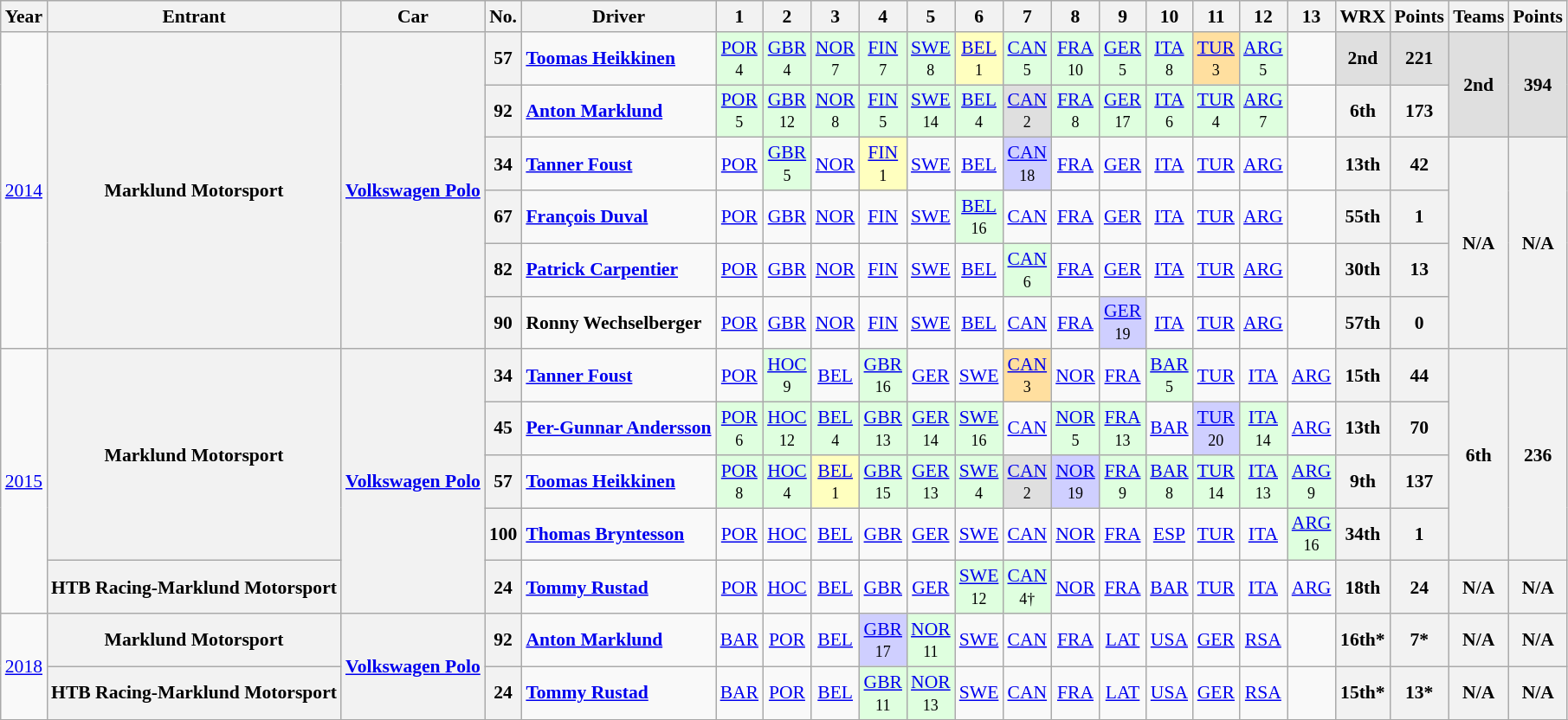<table class="wikitable" border="1" style="text-align:center; font-size:90%;">
<tr valign="top">
<th>Year</th>
<th>Entrant</th>
<th>Car</th>
<th>No.</th>
<th>Driver</th>
<th>1</th>
<th>2</th>
<th>3</th>
<th>4</th>
<th>5</th>
<th>6</th>
<th>7</th>
<th>8</th>
<th>9</th>
<th>10</th>
<th>11</th>
<th>12</th>
<th>13</th>
<th>WRX</th>
<th>Points</th>
<th>Teams</th>
<th>Points</th>
</tr>
<tr>
<td rowspan=6><a href='#'>2014</a></td>
<th rowspan=6 align="left">Marklund Motorsport</th>
<th rowspan=6 align="left"><a href='#'>Volkswagen Polo</a></th>
<th>57</th>
<td align="left"> <strong><a href='#'>Toomas Heikkinen</a></strong></td>
<td style="background:#DFFFDF;"><a href='#'>POR</a><br><small>4</small></td>
<td style="background:#DFFFDF;"><a href='#'>GBR</a><br><small>4</small></td>
<td style="background:#DFFFDF;"><a href='#'>NOR</a><br><small>7</small></td>
<td style="background:#DFFFDF;"><a href='#'>FIN</a><br><small>7</small></td>
<td style="background:#DFFFDF;"><a href='#'>SWE</a><br><small>8</small></td>
<td style="background:#FFFFBF;"><a href='#'>BEL</a><br><small>1</small></td>
<td style="background:#DFFFDF;"><a href='#'>CAN</a><br><small>5</small></td>
<td style="background:#DFFFDF;"><a href='#'>FRA</a><br><small>10</small></td>
<td style="background:#DFFFDF;"><a href='#'>GER</a><br><small>5</small></td>
<td style="background:#DFFFDF;"><a href='#'>ITA</a><br><small>8</small></td>
<td style="background:#FFDF9F;"><a href='#'>TUR</a><br><small>3</small></td>
<td style="background:#DFFFDF;"><a href='#'>ARG</a><br><small>5</small></td>
<td></td>
<td style="background:#DFDFDF;"><strong>2nd</strong></td>
<td style="background:#DFDFDF;"><strong>221</strong></td>
<td rowspan=2 style="background:#DFDFDF;"><strong>2nd</strong></td>
<td rowspan=2 style="background:#DFDFDF;"><strong>394</strong></td>
</tr>
<tr>
<th>92</th>
<td align="left"> <strong><a href='#'>Anton Marklund</a></strong></td>
<td style="background:#DFFFDF;"><a href='#'>POR</a><br><small>5</small></td>
<td style="background:#DFFFDF;"><a href='#'>GBR</a><br><small>12</small></td>
<td style="background:#DFFFDF;"><a href='#'>NOR</a><br><small>8</small></td>
<td style="background:#DFFFDF;"><a href='#'>FIN</a><br><small>5</small></td>
<td style="background:#DFFFDF;"><a href='#'>SWE</a><br><small>14</small></td>
<td style="background:#DFFFDF;"><a href='#'>BEL</a><br><small>4</small></td>
<td style="background:#DFDFDF;"><a href='#'>CAN</a><br><small>2</small></td>
<td style="background:#DFFFDF;"><a href='#'>FRA</a><br><small>8</small></td>
<td style="background:#DFFFDF;"><a href='#'>GER</a><br><small>17</small></td>
<td style="background:#DFFFDF;"><a href='#'>ITA</a><br><small>6</small></td>
<td style="background:#DFFFDF;"><a href='#'>TUR</a><br><small>4</small></td>
<td style="background:#DFFFDF;"><a href='#'>ARG</a><br><small>7</small></td>
<td></td>
<th>6th</th>
<th>173</th>
</tr>
<tr>
<th>34</th>
<td align="left"> <strong><a href='#'>Tanner Foust</a></strong></td>
<td><a href='#'>POR</a><br><small></small></td>
<td style="background:#DFFFDF;"><a href='#'>GBR</a><br><small>5</small></td>
<td><a href='#'>NOR</a><br><small></small></td>
<td style="background:#FFFFBF;"><a href='#'>FIN</a><br><small>1</small></td>
<td><a href='#'>SWE</a><br><small></small></td>
<td><a href='#'>BEL</a><br><small></small></td>
<td style="background:#CFCFFF;"><a href='#'>CAN</a><br><small>18</small></td>
<td><a href='#'>FRA</a><br><small></small></td>
<td><a href='#'>GER</a><br><small></small></td>
<td><a href='#'>ITA</a><br><small></small></td>
<td><a href='#'>TUR</a><br><small></small></td>
<td><a href='#'>ARG</a><br><small></small></td>
<td></td>
<th>13th</th>
<th>42</th>
<th rowspan=4>N/A</th>
<th rowspan=4>N/A</th>
</tr>
<tr>
<th>67</th>
<td align="left"> <strong><a href='#'>François Duval</a></strong></td>
<td><a href='#'>POR</a><br></td>
<td><a href='#'>GBR</a><br></td>
<td><a href='#'>NOR</a><br></td>
<td><a href='#'>FIN</a><br></td>
<td><a href='#'>SWE</a><br></td>
<td style="background:#DFFFDF;"><a href='#'>BEL</a><br><small>16</small></td>
<td><a href='#'>CAN</a><br></td>
<td><a href='#'>FRA</a><br></td>
<td><a href='#'>GER</a><br></td>
<td><a href='#'>ITA</a><br></td>
<td><a href='#'>TUR</a><br></td>
<td><a href='#'>ARG</a><br></td>
<td></td>
<th>55th</th>
<th>1</th>
</tr>
<tr>
<th>82</th>
<td align="left"> <strong><a href='#'>Patrick Carpentier</a></strong></td>
<td><a href='#'>POR</a><br></td>
<td><a href='#'>GBR</a><br></td>
<td><a href='#'>NOR</a><br></td>
<td><a href='#'>FIN</a><br></td>
<td><a href='#'>SWE</a><br></td>
<td><a href='#'>BEL</a><br></td>
<td style="background:#DFFFDF;"><a href='#'>CAN</a><br><small>6</small></td>
<td><a href='#'>FRA</a><br></td>
<td><a href='#'>GER</a><br></td>
<td><a href='#'>ITA</a><br></td>
<td><a href='#'>TUR</a><br></td>
<td><a href='#'>ARG</a><br></td>
<td></td>
<th>30th</th>
<th>13</th>
</tr>
<tr>
<th>90</th>
<td align="left"> <strong>Ronny Wechselberger</strong></td>
<td><a href='#'>POR</a><br></td>
<td><a href='#'>GBR</a><br></td>
<td><a href='#'>NOR</a><br></td>
<td><a href='#'>FIN</a><br></td>
<td><a href='#'>SWE</a><br></td>
<td><a href='#'>BEL</a><br></td>
<td><a href='#'>CAN</a><br></td>
<td><a href='#'>FRA</a><br></td>
<td style="background:#CFCFFF;"><a href='#'>GER</a><br><small>19</small></td>
<td><a href='#'>ITA</a><br></td>
<td><a href='#'>TUR</a><br></td>
<td><a href='#'>ARG</a><br></td>
<td></td>
<th>57th</th>
<th>0</th>
</tr>
<tr>
<td rowspan=5><a href='#'>2015</a></td>
<th rowspan=4>Marklund Motorsport</th>
<th rowspan=5><a href='#'>Volkswagen Polo</a></th>
<th>34</th>
<td align="left"> <strong><a href='#'>Tanner Foust</a></strong></td>
<td><a href='#'>POR</a><br></td>
<td style="background:#DFFFDF;"><a href='#'>HOC</a><br><small>9</small></td>
<td><a href='#'>BEL</a><br></td>
<td style="background:#DFFFDF;"><a href='#'>GBR</a><br><small>16</small></td>
<td><a href='#'>GER</a><br><small></small></td>
<td><a href='#'>SWE</a><br><small></small></td>
<td style="background:#FFDF9F;"><a href='#'>CAN</a><br><small>3</small></td>
<td><a href='#'>NOR</a><br><small></small></td>
<td><a href='#'>FRA</a><br><small></small></td>
<td style="background:#DFFFDF;"><a href='#'>BAR</a><br><small>5</small></td>
<td><a href='#'>TUR</a><br><small></small></td>
<td><a href='#'>ITA</a><br><small></small></td>
<td><a href='#'>ARG</a><br><small></small></td>
<th>15th</th>
<th>44</th>
<th rowspan=4>6th</th>
<th rowspan=4>236</th>
</tr>
<tr>
<th>45</th>
<td align="left"> <strong><a href='#'>Per-Gunnar Andersson</a></strong></td>
<td style="background:#DFFFDF;"><a href='#'>POR</a><br><small>6</small></td>
<td style="background:#DFFFDF;"><a href='#'>HOC</a><br><small>12</small></td>
<td style="background:#DFFFDF;"><a href='#'>BEL</a><br><small>4</small></td>
<td style="background:#DFFFDF;"><a href='#'>GBR</a><br><small>13</small></td>
<td style="background:#DFFFDF;"><a href='#'>GER</a><br><small>14</small></td>
<td style="background:#DFFFDF;"><a href='#'>SWE</a><br><small>16</small></td>
<td><a href='#'>CAN</a><br><small></small></td>
<td style="background:#DFFFDF;"><a href='#'>NOR</a><br><small>5</small></td>
<td style="background:#DFFFDF;"><a href='#'>FRA</a><br><small>13</small></td>
<td><a href='#'>BAR</a><br><small></small></td>
<td style="background:#CFCFFF;"><a href='#'>TUR</a><br><small>20</small></td>
<td style="background:#DFFFDF;"><a href='#'>ITA</a><br><small>14</small></td>
<td><a href='#'>ARG</a><br></td>
<th>13th</th>
<th>70</th>
</tr>
<tr>
<th>57</th>
<td align="left"> <strong><a href='#'>Toomas Heikkinen</a></strong></td>
<td style="background:#DFFFDF;"><a href='#'>POR</a><br><small>8</small></td>
<td style="background:#DFFFDF;"><a href='#'>HOC</a><br><small>4</small></td>
<td style="background:#FFFFBF;"><a href='#'>BEL</a><br><small>1</small></td>
<td style="background:#DFFFDF;"><a href='#'>GBR</a><br><small>15</small></td>
<td style="background:#DFFFDF;"><a href='#'>GER</a><br><small>13</small></td>
<td style="background:#DFFFDF;"><a href='#'>SWE</a><br><small>4</small></td>
<td style="background:#DFDFDF;"><a href='#'>CAN</a><br><small>2</small></td>
<td style="background:#CFCFFF;"><a href='#'>NOR</a><br><small>19</small></td>
<td style="background:#DFFFDF;"><a href='#'>FRA</a><br><small>9</small></td>
<td style="background:#DFFFDF;"><a href='#'>BAR</a><br><small>8</small></td>
<td style="background:#DFFFDF;"><a href='#'>TUR</a><br><small>14</small></td>
<td style="background:#DFFFDF;"><a href='#'>ITA</a><br><small>13</small></td>
<td style="background:#DFFFDF;"><a href='#'>ARG</a><br><small>9</small></td>
<th>9th</th>
<th>137</th>
</tr>
<tr>
<th>100</th>
<td align="left"> <strong><a href='#'>Thomas Bryntesson</a></strong></td>
<td><a href='#'>POR</a><br><small></small></td>
<td><a href='#'>HOC</a><br><small></small></td>
<td><a href='#'>BEL</a><br><small></small></td>
<td><a href='#'>GBR</a><br><small></small></td>
<td><a href='#'>GER</a><br><small></small></td>
<td><a href='#'>SWE</a><br><small></small></td>
<td><a href='#'>CAN</a><br><small></small></td>
<td><a href='#'>NOR</a><br><small></small></td>
<td><a href='#'>FRA</a><br><small></small></td>
<td><a href='#'>ESP</a><br><small></small></td>
<td><a href='#'>TUR</a><br><small></small></td>
<td><a href='#'>ITA</a><br><small></small></td>
<td style="background:#DFFFDF;"><a href='#'>ARG</a><br><small>16</small></td>
<th>34th</th>
<th>1</th>
</tr>
<tr>
<th>HTB Racing-Marklund Motorsport</th>
<th>24</th>
<td align="left"> <strong><a href='#'>Tommy Rustad</a></strong></td>
<td><a href='#'>POR</a><br><small></small></td>
<td><a href='#'>HOC</a><br><small></small></td>
<td><a href='#'>BEL</a><br><small></small></td>
<td><a href='#'>GBR</a><br><small></small></td>
<td><a href='#'>GER</a><br><small></small></td>
<td style="background:#DFFFDF;"><a href='#'>SWE</a><br><small>12</small></td>
<td style="background:#DFFFDF;"><a href='#'>CAN</a><br><small>4†</small></td>
<td><a href='#'>NOR</a><br><small></small></td>
<td><a href='#'>FRA</a><br><small></small></td>
<td><a href='#'>BAR</a><br><small></small></td>
<td><a href='#'>TUR</a><br><small></small></td>
<td><a href='#'>ITA</a><br><small></small></td>
<td><a href='#'>ARG</a><br><small></small></td>
<th>18th</th>
<th>24</th>
<th>N/A</th>
<th>N/A</th>
</tr>
<tr>
<td rowspan=2><a href='#'>2018</a></td>
<th rowspan=1>Marklund Motorsport</th>
<th rowspan=2><a href='#'>Volkswagen Polo</a></th>
<th>92</th>
<td align="left"> <strong><a href='#'>Anton Marklund</a></strong></td>
<td><a href='#'>BAR</a><br><small></small></td>
<td><a href='#'>POR</a><br><small></small></td>
<td><a href='#'>BEL</a><br><small></small></td>
<td style="background:#CFCFFF;"><a href='#'>GBR</a><br><small>17</small></td>
<td style="background:#DFFFDF;"><a href='#'>NOR</a><br><small>11</small></td>
<td><a href='#'>SWE</a><br><small></small></td>
<td><a href='#'>CAN</a><br><small></small></td>
<td><a href='#'>FRA</a><br><small></small></td>
<td><a href='#'>LAT</a><br><small></small></td>
<td><a href='#'>USA</a><br><small></small></td>
<td><a href='#'>GER</a><br><small></small></td>
<td><a href='#'>RSA</a><br><small></small></td>
<td></td>
<th>16th*</th>
<th>7*</th>
<th>N/A</th>
<th>N/A</th>
</tr>
<tr>
<th>HTB Racing-Marklund Motorsport</th>
<th>24</th>
<td align="left"> <strong><a href='#'>Tommy Rustad</a></strong></td>
<td><a href='#'>BAR</a><br><small></small></td>
<td><a href='#'>POR</a><br><small></small></td>
<td><a href='#'>BEL</a><br><small></small></td>
<td style="background:#DFFFDF;"><a href='#'>GBR</a><br><small>11</small></td>
<td style="background:#DFFFDF;"><a href='#'>NOR</a><br><small>13</small></td>
<td><a href='#'>SWE</a><br><small></small></td>
<td><a href='#'>CAN</a><br><small></small></td>
<td><a href='#'>FRA</a><br><small></small></td>
<td><a href='#'>LAT</a><br><small></small></td>
<td><a href='#'>USA</a><br><small></small></td>
<td><a href='#'>GER</a><br><small></small></td>
<td><a href='#'>RSA</a><br><small></small></td>
<td></td>
<th>15th*</th>
<th>13*</th>
<th>N/A</th>
<th>N/A</th>
</tr>
<tr>
</tr>
</table>
